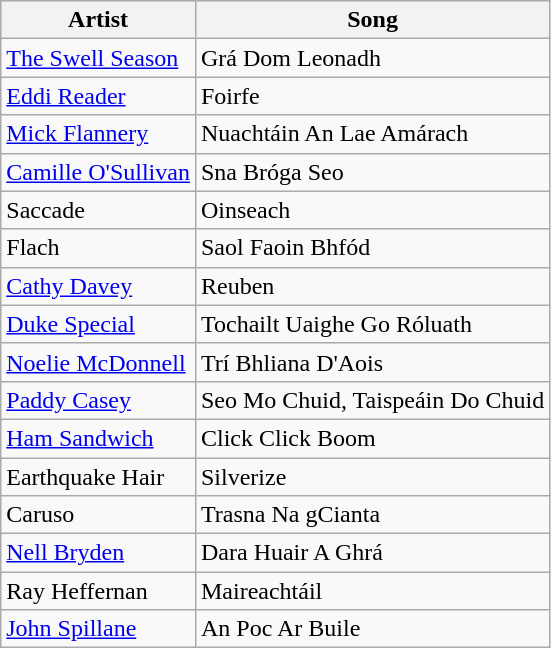<table class="wikitable">
<tr style="background-color:#efefef;">
<th>Artist</th>
<th>Song</th>
</tr>
<tr>
<td><a href='#'>The Swell Season</a></td>
<td>Grá Dom Leonadh</td>
</tr>
<tr>
<td><a href='#'>Eddi Reader</a></td>
<td>Foirfe</td>
</tr>
<tr>
<td><a href='#'>Mick Flannery</a></td>
<td>Nuachtáin An Lae Amárach</td>
</tr>
<tr>
<td><a href='#'>Camille O'Sullivan</a></td>
<td>Sna Bróga Seo</td>
</tr>
<tr>
<td>Saccade</td>
<td>Oinseach</td>
</tr>
<tr>
<td>Flach</td>
<td>Saol Faoin Bhfód</td>
</tr>
<tr>
<td><a href='#'>Cathy Davey</a></td>
<td>Reuben</td>
</tr>
<tr>
<td><a href='#'>Duke Special</a></td>
<td>Tochailt Uaighe Go Róluath</td>
</tr>
<tr>
<td><a href='#'>Noelie McDonnell</a></td>
<td>Trí Bhliana D'Aois</td>
</tr>
<tr>
<td><a href='#'>Paddy Casey</a></td>
<td>Seo Mo Chuid, Taispeáin Do Chuid</td>
</tr>
<tr>
<td><a href='#'>Ham Sandwich</a></td>
<td>Click Click Boom</td>
</tr>
<tr>
<td>Earthquake Hair</td>
<td>Silverize</td>
</tr>
<tr>
<td>Caruso</td>
<td>Trasna Na gCianta</td>
</tr>
<tr>
<td><a href='#'>Nell Bryden</a></td>
<td>Dara Huair A Ghrá</td>
</tr>
<tr>
<td>Ray Heffernan</td>
<td>Maireachtáil</td>
</tr>
<tr>
<td><a href='#'>John Spillane</a></td>
<td>An Poc Ar Buile</td>
</tr>
</table>
